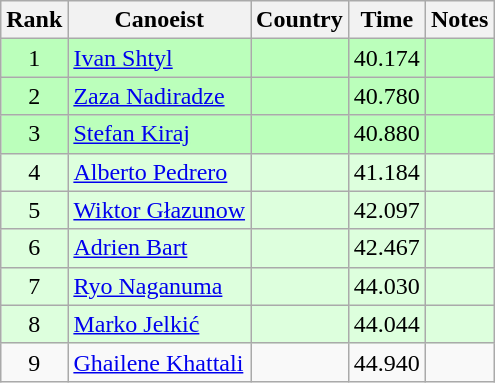<table class="wikitable" style="text-align:center">
<tr>
<th>Rank</th>
<th>Canoeist</th>
<th>Country</th>
<th>Time</th>
<th>Notes</th>
</tr>
<tr bgcolor=bbffbb>
<td>1</td>
<td align="left"><a href='#'>Ivan Shtyl</a></td>
<td align="left"></td>
<td>40.174</td>
<td></td>
</tr>
<tr bgcolor=bbffbb>
<td>2</td>
<td align="left"><a href='#'>Zaza Nadiradze</a></td>
<td align="left"></td>
<td>40.780</td>
<td></td>
</tr>
<tr bgcolor=bbffbb>
<td>3</td>
<td align="left"><a href='#'>Stefan Kiraj</a></td>
<td align="left"></td>
<td>40.880</td>
<td></td>
</tr>
<tr bgcolor=ddffdd>
<td>4</td>
<td align="left"><a href='#'>Alberto Pedrero</a></td>
<td align="left"></td>
<td>41.184</td>
<td></td>
</tr>
<tr bgcolor=ddffdd>
<td>5</td>
<td align="left"><a href='#'>Wiktor Głazunow</a></td>
<td align="left"></td>
<td>42.097</td>
<td></td>
</tr>
<tr bgcolor=ddffdd>
<td>6</td>
<td align="left"><a href='#'>Adrien Bart</a></td>
<td align="left"></td>
<td>42.467</td>
<td></td>
</tr>
<tr bgcolor=ddffdd>
<td>7</td>
<td align="left"><a href='#'>Ryo Naganuma</a></td>
<td align="left"></td>
<td>44.030</td>
<td></td>
</tr>
<tr bgcolor=ddffdd>
<td>8</td>
<td align="left"><a href='#'>Marko Jelkić</a></td>
<td align="left"></td>
<td>44.044</td>
<td></td>
</tr>
<tr>
<td>9</td>
<td align="left"><a href='#'>Ghailene Khattali</a></td>
<td align="left"></td>
<td>44.940</td>
<td></td>
</tr>
</table>
